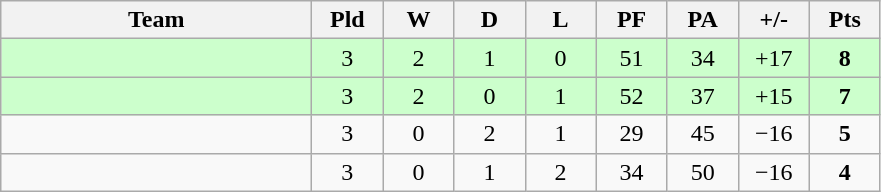<table class="wikitable" style="text-align: center;">
<tr>
<th width="200">Team</th>
<th width="40">Pld</th>
<th width="40">W</th>
<th width="40">D</th>
<th width="40">L</th>
<th width="40">PF</th>
<th width="40">PA</th>
<th width="40">+/-</th>
<th width="40">Pts</th>
</tr>
<tr bgcolor=ccffcc>
<td align=left></td>
<td>3</td>
<td>2</td>
<td>1</td>
<td>0</td>
<td>51</td>
<td>34</td>
<td>+17</td>
<td><strong>8</strong></td>
</tr>
<tr bgcolor=ccffcc>
<td align=left></td>
<td>3</td>
<td>2</td>
<td>0</td>
<td>1</td>
<td>52</td>
<td>37</td>
<td>+15</td>
<td><strong>7</strong></td>
</tr>
<tr>
<td align=left></td>
<td>3</td>
<td>0</td>
<td>2</td>
<td>1</td>
<td>29</td>
<td>45</td>
<td>−16</td>
<td><strong>5</strong></td>
</tr>
<tr>
<td align=left></td>
<td>3</td>
<td>0</td>
<td>1</td>
<td>2</td>
<td>34</td>
<td>50</td>
<td>−16</td>
<td><strong>4</strong></td>
</tr>
</table>
